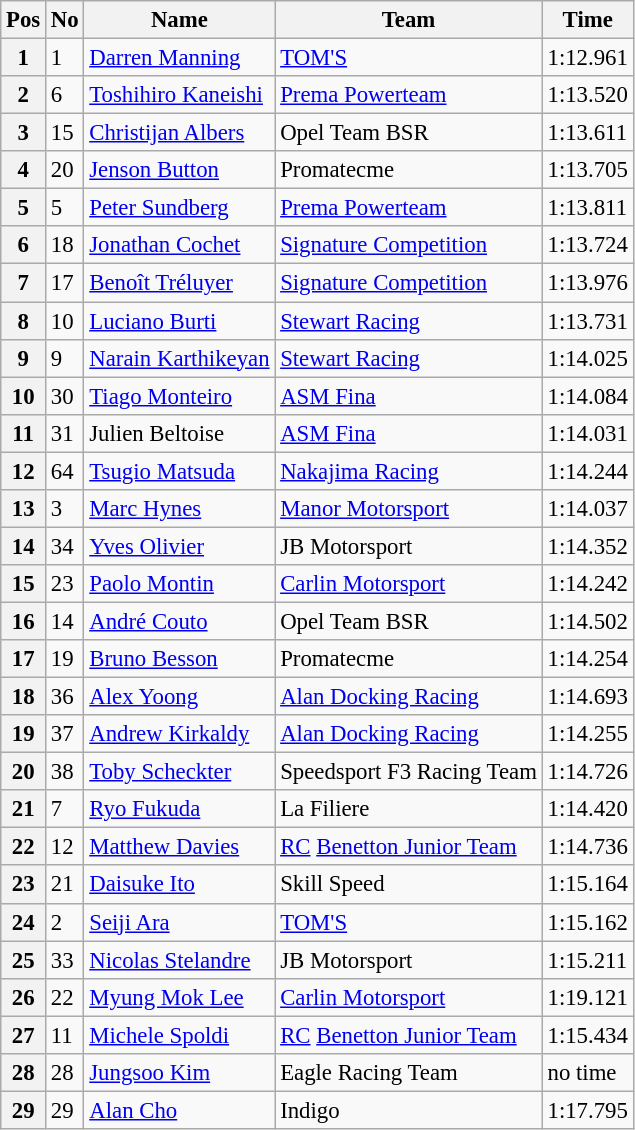<table class="wikitable" style="font-size: 95%">
<tr>
<th>Pos</th>
<th>No</th>
<th>Name</th>
<th>Team</th>
<th>Time</th>
</tr>
<tr>
<th>1</th>
<td>1</td>
<td> <a href='#'>Darren Manning</a></td>
<td><a href='#'>TOM'S</a></td>
<td>1:12.961</td>
</tr>
<tr>
<th>2</th>
<td>6</td>
<td> <a href='#'>Toshihiro Kaneishi</a></td>
<td><a href='#'>Prema Powerteam</a></td>
<td>1:13.520</td>
</tr>
<tr>
<th>3</th>
<td>15</td>
<td> <a href='#'>Christijan Albers</a></td>
<td>Opel Team BSR</td>
<td>1:13.611</td>
</tr>
<tr>
<th>4</th>
<td>20</td>
<td> <a href='#'>Jenson Button</a></td>
<td>Promatecme</td>
<td>1:13.705</td>
</tr>
<tr>
<th>5</th>
<td>5</td>
<td> <a href='#'>Peter Sundberg</a></td>
<td><a href='#'>Prema Powerteam</a></td>
<td>1:13.811</td>
</tr>
<tr>
<th>6</th>
<td>18</td>
<td> <a href='#'>Jonathan Cochet</a></td>
<td><a href='#'>Signature Competition</a></td>
<td>1:13.724</td>
</tr>
<tr>
<th>7</th>
<td>17</td>
<td> <a href='#'>Benoît Tréluyer</a></td>
<td><a href='#'>Signature Competition</a></td>
<td>1:13.976</td>
</tr>
<tr>
<th>8</th>
<td>10</td>
<td> <a href='#'>Luciano Burti</a></td>
<td><a href='#'>Stewart Racing</a></td>
<td>1:13.731</td>
</tr>
<tr>
<th>9</th>
<td>9</td>
<td> <a href='#'>Narain Karthikeyan</a></td>
<td><a href='#'>Stewart Racing</a></td>
<td>1:14.025</td>
</tr>
<tr>
<th>10</th>
<td>30</td>
<td> <a href='#'>Tiago Monteiro</a></td>
<td><a href='#'>ASM Fina</a></td>
<td>1:14.084</td>
</tr>
<tr>
<th>11</th>
<td>31</td>
<td> Julien Beltoise</td>
<td><a href='#'>ASM Fina</a></td>
<td>1:14.031</td>
</tr>
<tr>
<th>12</th>
<td>64</td>
<td> <a href='#'>Tsugio Matsuda</a></td>
<td><a href='#'>Nakajima Racing</a></td>
<td>1:14.244</td>
</tr>
<tr>
<th>13</th>
<td>3</td>
<td> <a href='#'>Marc Hynes</a></td>
<td><a href='#'>Manor Motorsport</a></td>
<td>1:14.037</td>
</tr>
<tr>
<th>14</th>
<td>34</td>
<td> <a href='#'>Yves Olivier</a></td>
<td>JB Motorsport</td>
<td>1:14.352</td>
</tr>
<tr>
<th>15</th>
<td>23</td>
<td> <a href='#'>Paolo Montin</a></td>
<td><a href='#'>Carlin Motorsport</a></td>
<td>1:14.242</td>
</tr>
<tr>
<th>16</th>
<td>14</td>
<td> <a href='#'>André Couto</a></td>
<td>Opel Team BSR</td>
<td>1:14.502</td>
</tr>
<tr>
<th>17</th>
<td>19</td>
<td> <a href='#'>Bruno Besson</a></td>
<td>Promatecme</td>
<td>1:14.254</td>
</tr>
<tr>
<th>18</th>
<td>36</td>
<td> <a href='#'>Alex Yoong</a></td>
<td><a href='#'>Alan Docking Racing</a></td>
<td>1:14.693</td>
</tr>
<tr>
<th>19</th>
<td>37</td>
<td> <a href='#'>Andrew Kirkaldy</a></td>
<td><a href='#'>Alan Docking Racing</a></td>
<td>1:14.255</td>
</tr>
<tr>
<th>20</th>
<td>38</td>
<td> <a href='#'>Toby Scheckter</a></td>
<td>Speedsport F3 Racing Team</td>
<td>1:14.726</td>
</tr>
<tr>
<th>21</th>
<td>7</td>
<td> <a href='#'>Ryo Fukuda</a></td>
<td>La Filiere</td>
<td>1:14.420</td>
</tr>
<tr>
<th>22</th>
<td>12</td>
<td> <a href='#'>Matthew Davies</a></td>
<td><a href='#'>RC</a> <a href='#'>Benetton Junior Team</a></td>
<td>1:14.736</td>
</tr>
<tr>
<th>23</th>
<td>21</td>
<td> <a href='#'>Daisuke Ito</a></td>
<td>Skill Speed</td>
<td>1:15.164</td>
</tr>
<tr>
<th>24</th>
<td>2</td>
<td> <a href='#'>Seiji Ara</a></td>
<td><a href='#'>TOM'S</a></td>
<td>1:15.162</td>
</tr>
<tr>
<th>25</th>
<td>33</td>
<td> <a href='#'>Nicolas Stelandre</a></td>
<td>JB Motorsport</td>
<td>1:15.211</td>
</tr>
<tr>
<th>26</th>
<td>22</td>
<td> <a href='#'>Myung Mok Lee</a></td>
<td><a href='#'>Carlin Motorsport</a></td>
<td>1:19.121</td>
</tr>
<tr>
<th>27</th>
<td>11</td>
<td> <a href='#'>Michele Spoldi</a></td>
<td><a href='#'>RC</a> <a href='#'>Benetton Junior Team</a></td>
<td>1:15.434</td>
</tr>
<tr>
<th>28</th>
<td>28</td>
<td> <a href='#'>Jungsoo Kim</a></td>
<td>Eagle Racing Team</td>
<td>no time</td>
</tr>
<tr>
<th>29</th>
<td>29</td>
<td> <a href='#'>Alan Cho</a></td>
<td>Indigo</td>
<td>1:17.795</td>
</tr>
</table>
